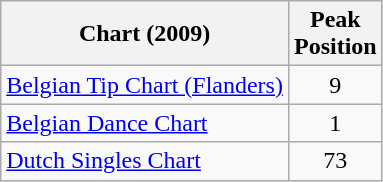<table class="wikitable sortable">
<tr>
<th align="left">Chart (2009)</th>
<th align="left">Peak<br>Position</th>
</tr>
<tr>
<td align="left"><a href='#'>Belgian Tip Chart (Flanders)</a></td>
<td align="center">9</td>
</tr>
<tr>
<td align="left"><a href='#'>Belgian Dance Chart</a></td>
<td align="center">1</td>
</tr>
<tr>
<td align="left"><a href='#'>Dutch Singles Chart</a></td>
<td align="center">73</td>
</tr>
</table>
